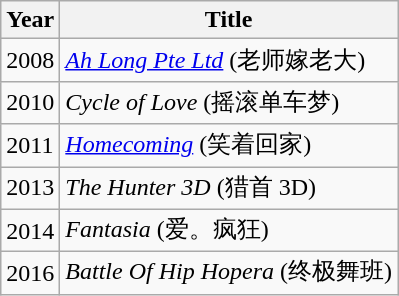<table class="wikitable">
<tr>
<th>Year</th>
<th>Title</th>
</tr>
<tr>
<td>2008</td>
<td><em><a href='#'>Ah Long Pte Ltd</a></em> (老师嫁老大)</td>
</tr>
<tr>
<td>2010</td>
<td><em>Cycle of Love</em> (摇滚单车梦)</td>
</tr>
<tr>
<td>2011</td>
<td><em><a href='#'>Homecoming</a></em> (笑着回家)</td>
</tr>
<tr>
<td>2013</td>
<td><em>The Hunter 3D</em> (猎首 3D)</td>
</tr>
<tr>
<td>2014</td>
<td><em>Fantasia</em> (爱。疯狂)</td>
</tr>
<tr>
<td>2016</td>
<td><em>Battle Of Hip Hopera</em> (终极舞班)</td>
</tr>
</table>
